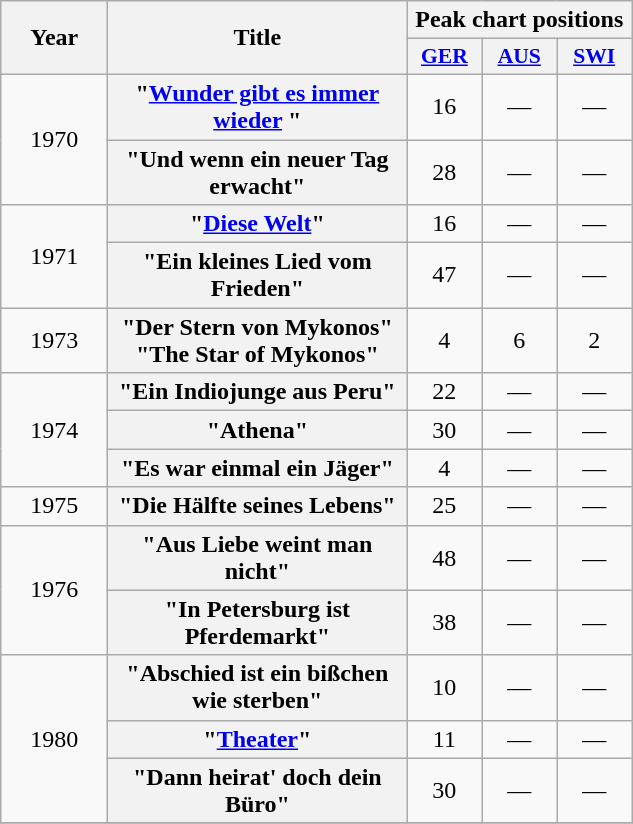<table class="wikitable plainrowheaders" style="text-align:center;">
<tr>
<th scope="col" rowspan="2" style="width:4em;">Year</th>
<th scope="col" rowspan="2" style="width:12em;">Title</th>
<th scope="col" colspan="3">Peak chart positions</th>
</tr>
<tr>
<th scope="col" style="width:3em;font-size:90%;"><a href='#'>GER</a><br></th>
<th scope="col" style="width:3em;font-size:90%;"><a href='#'>AUS</a><br></th>
<th scope="col" style="width:3em;font-size:90%;"><a href='#'>SWI</a></th>
</tr>
<tr>
<td scope="row" rowspan="2">1970</td>
<th scope="row">"<a href='#'>Wunder gibt es immer wieder</a> "</th>
<td>16</td>
<td>—</td>
<td>—</td>
</tr>
<tr>
<th scope="row">"Und wenn ein neuer Tag erwacht"</th>
<td>28</td>
<td>—</td>
<td>—</td>
</tr>
<tr>
<td scope="row" rowspan="2">1971</td>
<th scope="row">"<a href='#'>Diese Welt</a>"</th>
<td>16</td>
<td>—</td>
<td>—</td>
</tr>
<tr>
<th scope="row">"Ein kleines Lied vom Frieden"</th>
<td>47</td>
<td>—</td>
<td>—</td>
</tr>
<tr>
<td scope="row" rowspan="1">1973</td>
<th scope="row">"Der Stern von Mykonos"<br>"The Star of Mykonos"</th>
<td>4</td>
<td>6</td>
<td>2</td>
</tr>
<tr>
<td scope="row" rowspan="3">1974</td>
<th scope="row">"Ein Indiojunge aus Peru"</th>
<td>22</td>
<td>—</td>
<td>—</td>
</tr>
<tr>
<th scope="row">"Athena"</th>
<td>30</td>
<td>—</td>
<td>—</td>
</tr>
<tr>
<th scope="row">"Es war einmal ein Jäger"</th>
<td>4</td>
<td>—</td>
<td>—</td>
</tr>
<tr>
<td scope="row" rowspan="1">1975</td>
<th scope="row">"Die Hälfte seines Lebens"</th>
<td>25</td>
<td>—</td>
<td>—</td>
</tr>
<tr>
<td scope="row" rowspan="2">1976</td>
<th scope="row">"Aus Liebe weint man nicht"</th>
<td>48</td>
<td>—</td>
<td>—</td>
</tr>
<tr>
<th scope="row">"In Petersburg ist Pferdemarkt"</th>
<td>38</td>
<td>—</td>
<td>—</td>
</tr>
<tr>
<td scope="row" rowspan="3">1980</td>
<th scope="row">"Abschied ist ein bißchen wie sterben"</th>
<td>10</td>
<td>—</td>
<td>—</td>
</tr>
<tr>
<th scope="row">"<a href='#'>Theater</a>"</th>
<td>11</td>
<td>—</td>
<td>—</td>
</tr>
<tr>
<th scope="row">"Dann heirat' doch dein Büro"</th>
<td>30</td>
<td>—</td>
<td>—</td>
</tr>
<tr>
</tr>
</table>
